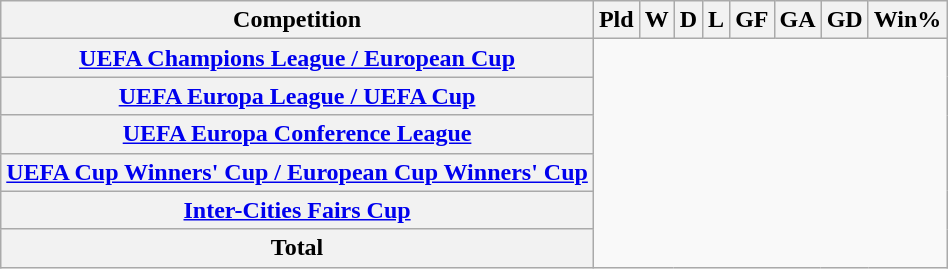<table class="wikitable plainrowheaders" style="text-align:center">
<tr>
<th scope="col">Competition</th>
<th scope="col">Pld</th>
<th scope="col">W</th>
<th scope="col">D</th>
<th scope="col">L</th>
<th scope="col">GF</th>
<th scope="col">GA</th>
<th scope="col">GD</th>
<th scope="col">Win%</th>
</tr>
<tr>
<th scope="row" align=left><a href='#'>UEFA Champions League / European Cup</a><br></th>
</tr>
<tr>
<th scope="row" align=left><a href='#'>UEFA Europa League / UEFA Cup</a><br></th>
</tr>
<tr>
<th scope="row" align=left><a href='#'>UEFA Europa Conference League</a><br></th>
</tr>
<tr>
<th scope="row" align=left><a href='#'>UEFA Cup Winners' Cup / European Cup Winners' Cup</a><br></th>
</tr>
<tr>
<th scope="row" align=left><a href='#'>Inter-Cities Fairs Cup</a><br></th>
</tr>
<tr>
<th>Total<br></th>
</tr>
</table>
